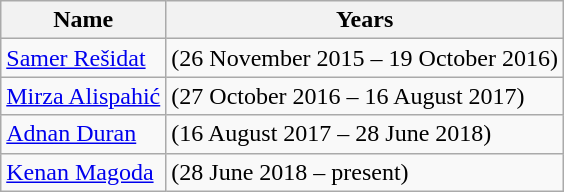<table class="wikitable">
<tr>
<th>Name</th>
<th>Years</th>
</tr>
<tr>
<td><a href='#'>Samer Rešidat</a></td>
<td>(26 November 2015 – 19 October 2016)</td>
</tr>
<tr>
<td><a href='#'>Mirza Alispahić</a></td>
<td>(27 October 2016 – 16 August 2017)</td>
</tr>
<tr>
<td><a href='#'>Adnan Duran</a></td>
<td>(16 August 2017 – 28 June 2018)</td>
</tr>
<tr>
<td><a href='#'>Kenan Magoda</a></td>
<td>(28 June 2018 – present)</td>
</tr>
</table>
